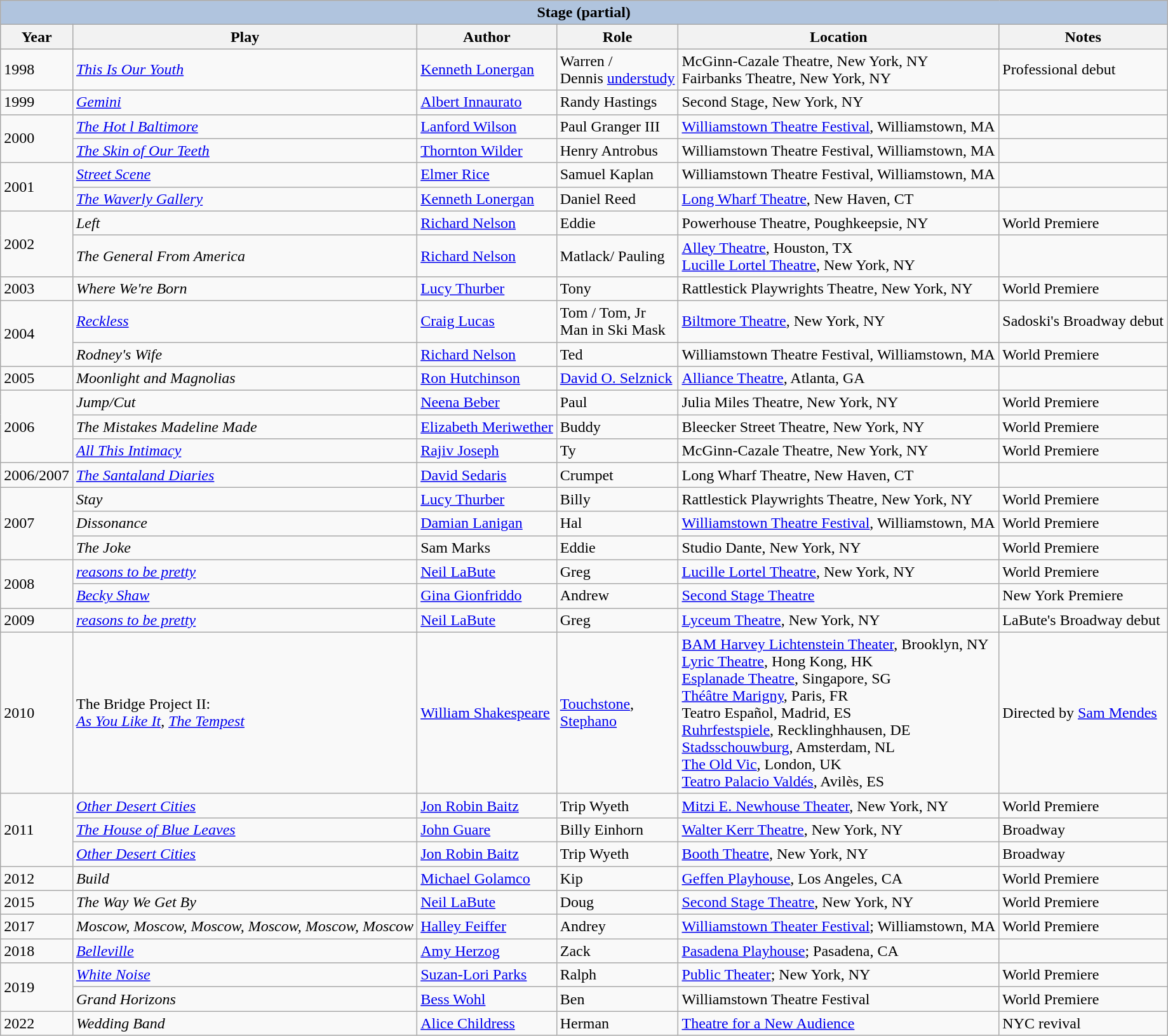<table class="wikitable" style="font-size:100%;">
<tr style="background:#ccc; text-align:center;">
<th colspan="6" style="background: LightSteelBlue;">Stage (partial)</th>
</tr>
<tr style="background:#ccc; text-align:center;">
<th>Year</th>
<th>Play</th>
<th>Author</th>
<th>Role</th>
<th>Location</th>
<th>Notes</th>
</tr>
<tr>
<td>1998</td>
<td><em><a href='#'>This Is Our Youth</a></em></td>
<td><a href='#'>Kenneth Lonergan</a></td>
<td>Warren / <br> Dennis <a href='#'>understudy</a></td>
<td>McGinn-Cazale Theatre, New York, NY <br> Fairbanks Theatre, New York, NY</td>
<td>Professional debut</td>
</tr>
<tr>
<td>1999</td>
<td><em><a href='#'>Gemini</a></em></td>
<td><a href='#'>Albert Innaurato</a></td>
<td>Randy Hastings</td>
<td>Second Stage, New York, NY</td>
<td></td>
</tr>
<tr>
<td rowspan="2">2000</td>
<td><em><a href='#'>The Hot l Baltimore</a></em></td>
<td><a href='#'>Lanford Wilson</a></td>
<td>Paul Granger III</td>
<td><a href='#'>Williamstown Theatre Festival</a>, Williamstown, MA</td>
<td></td>
</tr>
<tr>
<td><em><a href='#'>The Skin of Our Teeth</a></em></td>
<td><a href='#'>Thornton Wilder</a></td>
<td>Henry Antrobus</td>
<td>Williamstown Theatre Festival, Williamstown, MA</td>
<td></td>
</tr>
<tr>
<td rowspan="2">2001</td>
<td><em><a href='#'>Street Scene</a></em></td>
<td><a href='#'>Elmer Rice</a></td>
<td>Samuel Kaplan</td>
<td>Williamstown Theatre Festival, Williamstown, MA</td>
<td></td>
</tr>
<tr>
<td><em><a href='#'>The Waverly Gallery</a></em></td>
<td><a href='#'>Kenneth Lonergan</a></td>
<td>Daniel Reed</td>
<td><a href='#'>Long Wharf Theatre</a>, New Haven, CT</td>
<td></td>
</tr>
<tr>
<td rowspan="2">2002</td>
<td><em>Left</em></td>
<td><a href='#'>Richard Nelson</a></td>
<td>Eddie</td>
<td>Powerhouse Theatre, Poughkeepsie, NY</td>
<td>World Premiere</td>
</tr>
<tr>
<td><em>The General From America</em></td>
<td><a href='#'>Richard Nelson</a></td>
<td>Matlack/ Pauling</td>
<td><a href='#'>Alley Theatre</a>, Houston, TX <br> <a href='#'>Lucille Lortel Theatre</a>, New York, NY</td>
<td></td>
</tr>
<tr>
<td>2003</td>
<td><em>Where We're Born</em></td>
<td><a href='#'>Lucy Thurber</a></td>
<td>Tony</td>
<td>Rattlestick Playwrights Theatre, New York, NY</td>
<td>World Premiere</td>
</tr>
<tr>
<td rowspan="2">2004</td>
<td><em><a href='#'>Reckless</a></em></td>
<td><a href='#'>Craig Lucas</a></td>
<td>Tom / Tom, Jr <br> Man in Ski Mask</td>
<td><a href='#'>Biltmore Theatre</a>, New York, NY</td>
<td>Sadoski's Broadway debut</td>
</tr>
<tr>
<td><em>Rodney's Wife</em></td>
<td><a href='#'>Richard Nelson</a></td>
<td>Ted</td>
<td>Williamstown Theatre Festival, Williamstown, MA</td>
<td>World Premiere</td>
</tr>
<tr>
<td>2005</td>
<td><em>Moonlight and Magnolias</em></td>
<td><a href='#'>Ron Hutchinson</a></td>
<td><a href='#'>David O. Selznick</a></td>
<td><a href='#'>Alliance Theatre</a>, Atlanta, GA</td>
<td></td>
</tr>
<tr>
<td rowspan="3">2006</td>
<td><em>Jump/Cut</em></td>
<td><a href='#'>Neena Beber</a></td>
<td>Paul</td>
<td>Julia Miles Theatre, New York, NY</td>
<td>World Premiere</td>
</tr>
<tr>
<td><em>The Mistakes Madeline Made</em></td>
<td><a href='#'>Elizabeth Meriwether</a></td>
<td>Buddy</td>
<td>Bleecker Street Theatre, New York, NY</td>
<td>World Premiere</td>
</tr>
<tr>
<td><em><a href='#'>All This Intimacy</a></em></td>
<td><a href='#'>Rajiv Joseph</a></td>
<td>Ty</td>
<td>McGinn-Cazale Theatre, New York, NY</td>
<td>World Premiere</td>
</tr>
<tr>
<td>2006/2007</td>
<td><em><a href='#'>The Santaland Diaries</a></em></td>
<td><a href='#'>David Sedaris</a></td>
<td>Crumpet</td>
<td>Long Wharf Theatre, New Haven, CT</td>
<td></td>
</tr>
<tr>
<td rowspan="3">2007</td>
<td><em>Stay</em></td>
<td><a href='#'>Lucy Thurber</a></td>
<td>Billy</td>
<td>Rattlestick Playwrights Theatre, New York, NY</td>
<td>World Premiere</td>
</tr>
<tr>
<td><em>Dissonance</em></td>
<td><a href='#'>Damian Lanigan</a></td>
<td>Hal</td>
<td><a href='#'>Williamstown Theatre Festival</a>, Williamstown, MA</td>
<td>World Premiere</td>
</tr>
<tr>
<td><em>The Joke</em></td>
<td>Sam Marks</td>
<td>Eddie</td>
<td>Studio Dante, New York, NY</td>
<td>World Premiere</td>
</tr>
<tr>
<td rowspan="2">2008</td>
<td><em><a href='#'>reasons to be pretty</a></em></td>
<td><a href='#'>Neil LaBute</a></td>
<td>Greg</td>
<td><a href='#'>Lucille Lortel Theatre</a>, New York, NY</td>
<td>World Premiere</td>
</tr>
<tr>
<td><em><a href='#'>Becky Shaw</a></em></td>
<td><a href='#'>Gina Gionfriddo</a></td>
<td>Andrew</td>
<td><a href='#'>Second Stage Theatre</a></td>
<td>New York Premiere</td>
</tr>
<tr>
<td>2009</td>
<td><em><a href='#'>reasons to be pretty</a></em></td>
<td><a href='#'>Neil LaBute</a></td>
<td>Greg</td>
<td><a href='#'>Lyceum Theatre</a>, New York, NY</td>
<td>LaBute's Broadway debut</td>
</tr>
<tr>
<td>2010</td>
<td>The Bridge Project II:<br><em><a href='#'>As You Like It</a></em>, <em><a href='#'>The Tempest</a></em></td>
<td><a href='#'>William Shakespeare</a></td>
<td><a href='#'>Touchstone</a>, <br><a href='#'>Stephano</a></td>
<td><a href='#'>BAM Harvey Lichtenstein Theater</a>, Brooklyn, NY <br> <a href='#'>Lyric Theatre</a>, Hong Kong, HK <br> <a href='#'>Esplanade Theatre</a>, Singapore, SG <br> <a href='#'>Théâtre Marigny</a>, Paris, FR <br> Teatro Español, Madrid, ES <br> <a href='#'>Ruhrfestspiele</a>, Recklinghhausen, DE <br> <a href='#'>Stadsschouwburg</a>, Amsterdam, NL <br> <a href='#'>The Old Vic</a>, London, UK <br> <a href='#'>Teatro Palacio Valdés</a>, Avilès, ES</td>
<td>Directed by <a href='#'>Sam Mendes</a></td>
</tr>
<tr>
<td rowspan="3">2011</td>
<td><em><a href='#'>Other Desert Cities</a></em></td>
<td><a href='#'>Jon Robin Baitz</a></td>
<td>Trip Wyeth</td>
<td><a href='#'>Mitzi E. Newhouse Theater</a>, New York, NY</td>
<td>World Premiere</td>
</tr>
<tr>
<td><em><a href='#'>The House of Blue Leaves</a></em></td>
<td><a href='#'>John Guare</a></td>
<td>Billy Einhorn</td>
<td><a href='#'>Walter Kerr Theatre</a>, New York, NY</td>
<td>Broadway</td>
</tr>
<tr>
<td><em><a href='#'>Other Desert Cities</a></em></td>
<td><a href='#'>Jon Robin Baitz</a></td>
<td>Trip Wyeth</td>
<td><a href='#'>Booth Theatre</a>, New York, NY</td>
<td>Broadway</td>
</tr>
<tr>
<td>2012</td>
<td><em>Build</em></td>
<td><a href='#'>Michael Golamco</a></td>
<td>Kip</td>
<td><a href='#'>Geffen Playhouse</a>, Los Angeles, CA</td>
<td>World Premiere</td>
</tr>
<tr>
<td>2015</td>
<td><em>The Way We Get By</em></td>
<td><a href='#'>Neil LaBute</a></td>
<td>Doug</td>
<td><a href='#'>Second Stage Theatre</a>, New York, NY</td>
<td>World Premiere</td>
</tr>
<tr>
<td>2017</td>
<td><em>Moscow, Moscow, Moscow, Moscow, Moscow, Moscow</em></td>
<td><a href='#'>Halley Feiffer</a></td>
<td>Andrey</td>
<td><a href='#'>Williamstown Theater Festival</a>; Williamstown, MA</td>
<td>World Premiere</td>
</tr>
<tr>
<td>2018</td>
<td><em><a href='#'>Belleville</a></em></td>
<td><a href='#'>Amy Herzog</a></td>
<td>Zack</td>
<td><a href='#'>Pasadena Playhouse</a>; Pasadena, CA</td>
<td></td>
</tr>
<tr>
<td rowspan="2">2019</td>
<td><em><a href='#'>White Noise</a></em></td>
<td><a href='#'>Suzan-Lori Parks</a></td>
<td>Ralph</td>
<td><a href='#'>Public Theater</a>; New York, NY</td>
<td>World Premiere</td>
</tr>
<tr>
<td><em>Grand Horizons</em></td>
<td><a href='#'>Bess Wohl</a></td>
<td>Ben</td>
<td>Williamstown Theatre Festival</td>
<td>World Premiere</td>
</tr>
<tr>
<td>2022</td>
<td><em>Wedding Band</em></td>
<td><a href='#'>Alice Childress</a></td>
<td>Herman</td>
<td><a href='#'>Theatre for a New Audience</a></td>
<td>NYC revival</td>
</tr>
</table>
